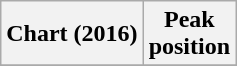<table class="wikitable plainrowheaders" style="text-align:center">
<tr>
<th scope="col">Chart (2016)</th>
<th scope="col">Peak<br> position</th>
</tr>
<tr>
</tr>
</table>
